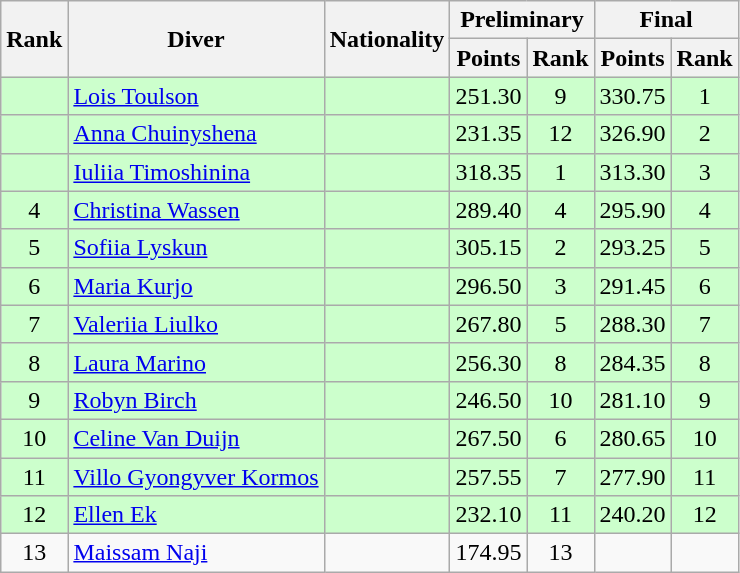<table class="wikitable" style="text-align:center">
<tr>
<th rowspan="2">Rank</th>
<th rowspan="2">Diver</th>
<th rowspan="2">Nationality</th>
<th colspan="2">Preliminary</th>
<th colspan="2">Final</th>
</tr>
<tr>
<th>Points</th>
<th>Rank</th>
<th>Points</th>
<th>Rank</th>
</tr>
<tr bgcolor=ccffcc>
<td></td>
<td align=left><a href='#'>Lois Toulson</a></td>
<td align=left></td>
<td>251.30</td>
<td>9</td>
<td>330.75</td>
<td>1</td>
</tr>
<tr bgcolor=ccffcc>
<td></td>
<td align=left><a href='#'>Anna Chuinyshena</a></td>
<td align=left></td>
<td>231.35</td>
<td>12</td>
<td>326.90</td>
<td>2</td>
</tr>
<tr bgcolor=ccffcc>
<td></td>
<td align=left><a href='#'>Iuliia Timoshinina</a></td>
<td align=left></td>
<td>318.35</td>
<td>1</td>
<td>313.30</td>
<td>3</td>
</tr>
<tr bgcolor=ccffcc>
<td>4</td>
<td align=left><a href='#'>Christina Wassen</a></td>
<td align=left></td>
<td>289.40</td>
<td>4</td>
<td>295.90</td>
<td>4</td>
</tr>
<tr bgcolor=ccffcc>
<td>5</td>
<td align=left><a href='#'>Sofiia Lyskun</a></td>
<td align=left></td>
<td>305.15</td>
<td>2</td>
<td>293.25</td>
<td>5</td>
</tr>
<tr bgcolor=ccffcc>
<td>6</td>
<td align=left><a href='#'>Maria Kurjo</a></td>
<td align=left></td>
<td>296.50</td>
<td>3</td>
<td>291.45</td>
<td>6</td>
</tr>
<tr bgcolor=ccffcc>
<td>7</td>
<td align=left><a href='#'>Valeriia Liulko</a></td>
<td align=left></td>
<td>267.80</td>
<td>5</td>
<td>288.30</td>
<td>7</td>
</tr>
<tr bgcolor=ccffcc>
<td>8</td>
<td align=left><a href='#'>Laura Marino</a></td>
<td align=left></td>
<td>256.30</td>
<td>8</td>
<td>284.35</td>
<td>8</td>
</tr>
<tr bgcolor=ccffcc>
<td>9</td>
<td align=left><a href='#'>Robyn Birch</a></td>
<td align=left></td>
<td>246.50</td>
<td>10</td>
<td>281.10</td>
<td>9</td>
</tr>
<tr bgcolor=ccffcc>
<td>10</td>
<td align=left><a href='#'>Celine Van Duijn</a></td>
<td align=left></td>
<td>267.50</td>
<td>6</td>
<td>280.65</td>
<td>10</td>
</tr>
<tr bgcolor=ccffcc>
<td>11</td>
<td align=left><a href='#'>Villo Gyongyver Kormos</a></td>
<td align=left></td>
<td>257.55</td>
<td>7</td>
<td>277.90</td>
<td>11</td>
</tr>
<tr bgcolor=ccffcc>
<td>12</td>
<td align=left><a href='#'>Ellen Ek</a></td>
<td align=left></td>
<td>232.10</td>
<td>11</td>
<td>240.20</td>
<td>12</td>
</tr>
<tr>
<td>13</td>
<td align=left><a href='#'>Maissam Naji</a></td>
<td align=left></td>
<td>174.95</td>
<td>13</td>
<td></td>
<td></td>
</tr>
</table>
